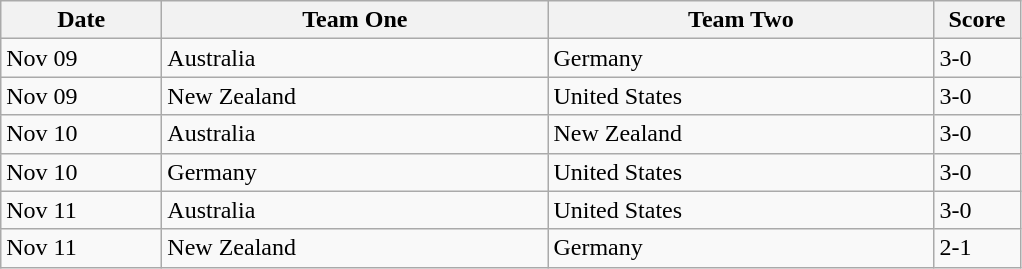<table class="wikitable">
<tr>
<th width=100>Date</th>
<th width=250>Team One</th>
<th width=250>Team Two</th>
<th width=50>Score</th>
</tr>
<tr>
<td>Nov 09</td>
<td> Australia</td>
<td> Germany</td>
<td>3-0</td>
</tr>
<tr>
<td>Nov 09</td>
<td> New Zealand</td>
<td> United States</td>
<td>3-0</td>
</tr>
<tr>
<td>Nov 10</td>
<td> Australia</td>
<td> New Zealand</td>
<td>3-0</td>
</tr>
<tr>
<td>Nov 10</td>
<td> Germany</td>
<td> United States</td>
<td>3-0</td>
</tr>
<tr>
<td>Nov 11</td>
<td> Australia</td>
<td> United States</td>
<td>3-0</td>
</tr>
<tr>
<td>Nov 11</td>
<td> New Zealand</td>
<td> Germany</td>
<td>2-1</td>
</tr>
</table>
